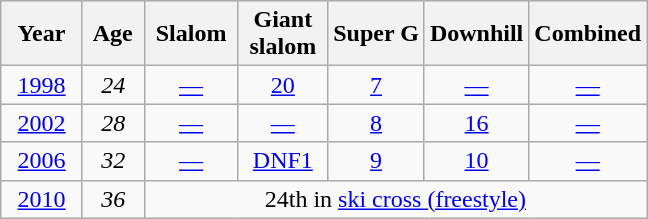<table class=wikitable style="text-align:center">
<tr>
<th>  Year  </th>
<th> Age </th>
<th> Slalom </th>
<th> Giant <br> slalom </th>
<th>Super G</th>
<th>Downhill</th>
<th>Combined</th>
</tr>
<tr>
<td><a href='#'>1998</a></td>
<td><em>24</em></td>
<td><a href='#'>—</a></td>
<td><a href='#'>20</a></td>
<td><a href='#'>7</a></td>
<td><a href='#'>—</a></td>
<td><a href='#'>—</a></td>
</tr>
<tr>
<td><a href='#'>2002</a></td>
<td><em>28</em></td>
<td><a href='#'>—</a></td>
<td><a href='#'>—</a></td>
<td><a href='#'>8</a></td>
<td><a href='#'>16</a></td>
<td><a href='#'>—</a></td>
</tr>
<tr>
<td><a href='#'>2006</a></td>
<td><em>32</em></td>
<td><a href='#'>—</a></td>
<td><a href='#'>DNF1</a></td>
<td><a href='#'>9</a></td>
<td><a href='#'>10</a></td>
<td><a href='#'>—</a></td>
</tr>
<tr>
<td><a href='#'>2010</a></td>
<td><em>36</em></td>
<td colspan=5>24th in <a href='#'>ski cross (freestyle)</a></td>
</tr>
</table>
